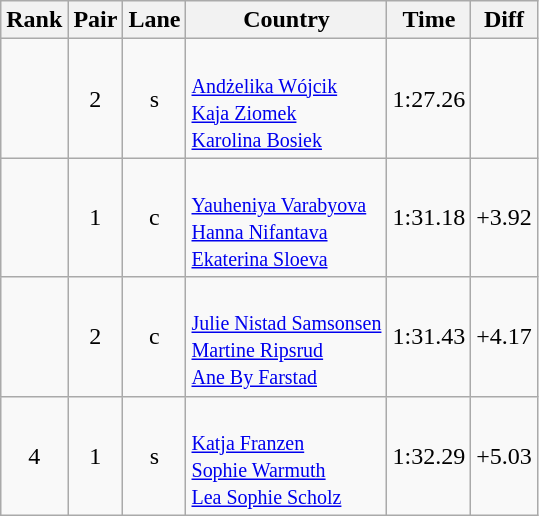<table class="wikitable sortable" style="text-align:center">
<tr>
<th>Rank</th>
<th>Pair</th>
<th>Lane</th>
<th>Country</th>
<th>Time</th>
<th>Diff</th>
</tr>
<tr>
<td></td>
<td>2</td>
<td>s</td>
<td align=left><br><small><a href='#'>Andżelika Wójcik</a><br><a href='#'>Kaja Ziomek</a><br><a href='#'>Karolina Bosiek</a></small></td>
<td>1:27.26</td>
<td></td>
</tr>
<tr>
<td></td>
<td>1</td>
<td>c</td>
<td align=left><br><small><a href='#'>Yauheniya Varabyova</a><br><a href='#'>Hanna Nifantava</a><br><a href='#'>Ekaterina Sloeva</a></small></td>
<td>1:31.18</td>
<td>+3.92</td>
</tr>
<tr>
<td></td>
<td>2</td>
<td>c</td>
<td align=left><br><small><a href='#'>Julie Nistad Samsonsen</a><br><a href='#'>Martine Ripsrud</a><br><a href='#'>Ane By Farstad</a></small></td>
<td>1:31.43</td>
<td>+4.17</td>
</tr>
<tr>
<td>4</td>
<td>1</td>
<td>s</td>
<td align=left><br><small><a href='#'>Katja Franzen</a><br><a href='#'>Sophie Warmuth</a><br><a href='#'>Lea Sophie Scholz</a></small></td>
<td>1:32.29</td>
<td>+5.03</td>
</tr>
</table>
